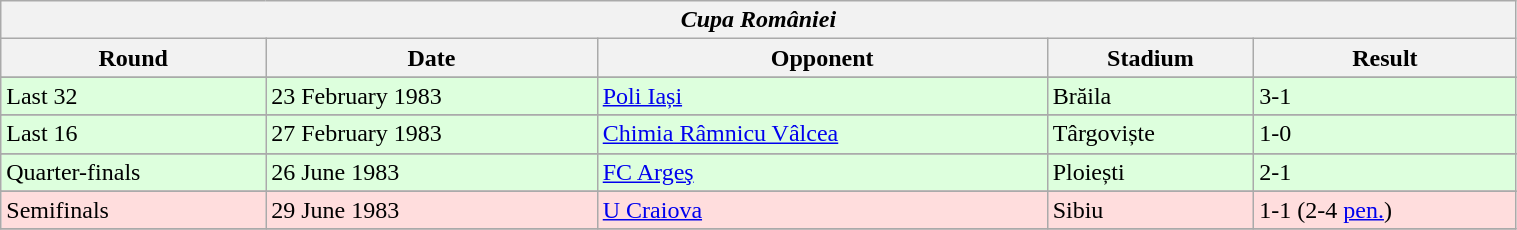<table class="wikitable" style="width:80%;">
<tr>
<th colspan="5" style="text-align:center;"><em>Cupa României</em></th>
</tr>
<tr>
<th>Round</th>
<th>Date</th>
<th>Opponent</th>
<th>Stadium</th>
<th>Result</th>
</tr>
<tr>
</tr>
<tr bgcolor="#ddffdd">
<td>Last 32</td>
<td>23 February 1983</td>
<td><a href='#'>Poli Iași</a></td>
<td>Brăila</td>
<td>3-1</td>
</tr>
<tr>
</tr>
<tr bgcolor="#ddffdd">
<td>Last 16</td>
<td>27 February 1983</td>
<td><a href='#'>Chimia Râmnicu Vâlcea</a></td>
<td>Târgoviște</td>
<td>1-0</td>
</tr>
<tr>
</tr>
<tr bgcolor="#ddffdd">
<td>Quarter-finals</td>
<td>26 June 1983</td>
<td><a href='#'>FC Argeş</a></td>
<td>Ploiești</td>
<td>2-1</td>
</tr>
<tr>
</tr>
<tr bgcolor="#ffdddd">
<td>Semifinals</td>
<td>29 June 1983</td>
<td><a href='#'>U Craiova</a></td>
<td>Sibiu</td>
<td>1-1 (2-4 <a href='#'>pen.</a>)</td>
</tr>
<tr>
</tr>
</table>
